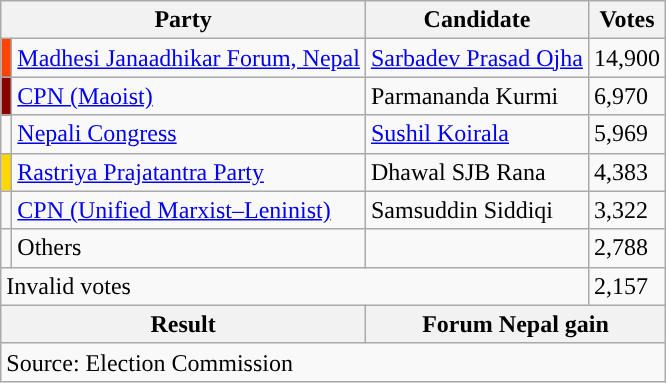<table class="wikitable">
<tr>
<th colspan="2">Party</th>
<th>Candidate</th>
<th>Votes</th>
</tr>
<tr>
<td style="background-color:orangered"></td>
<td><a href='#'>Madhesi Janaadhikar Forum, Nepal</a></td>
<td><a href='#'>Sarbadev Prasad Ojha</a></td>
<td>14,900</td>
</tr>
<tr>
<td style="background-color:darkred"></td>
<td><a href='#'>CPN (Maoist)</a></td>
<td>Parmananda Kurmi</td>
<td>6,970</td>
</tr>
<tr>
<td style="background-color:"></td>
<td><a href='#'>Nepali Congress</a></td>
<td><a href='#'>Sushil Koirala</a></td>
<td>5,969</td>
</tr>
<tr>
<td style="background-color:gold"></td>
<td><a href='#'>Rastriya Prajatantra Party</a></td>
<td>Dhawal SJB Rana</td>
<td>4,383</td>
</tr>
<tr>
<td style="background-color:"></td>
<td><a href='#'>CPN (Unified Marxist–Leninist)</a></td>
<td>Samsuddin Siddiqi</td>
<td>3,322</td>
</tr>
<tr>
<td></td>
<td>Others</td>
<td></td>
<td>2,788</td>
</tr>
<tr>
<td colspan="3">Invalid votes</td>
<td>2,157</td>
</tr>
<tr>
<th colspan="2">Result</th>
<th colspan="2">Forum Nepal gain</th>
</tr>
<tr>
<td colspan="4">Source: Election Commission</td>
</tr>
</table>
